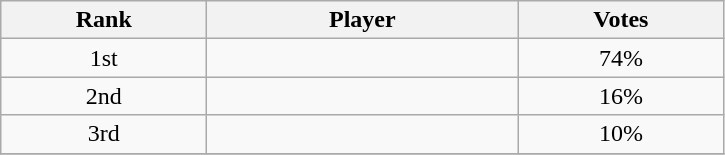<table class="wikitable" style="text-align:center">
<tr>
<th>Rank</th>
<th>Player</th>
<th>Votes</th>
</tr>
<tr>
<td style="width:130px;">1st</td>
<td style="width:200px;"></td>
<td style="width:130px;">74%</td>
</tr>
<tr>
<td style="width:130px;">2nd</td>
<td style="width:200px;"></td>
<td style="width:130px;">16%</td>
</tr>
<tr>
<td style="width:130px;">3rd</td>
<td style="width:200px;"></td>
<td style="width:130px;">10%</td>
</tr>
<tr>
</tr>
</table>
